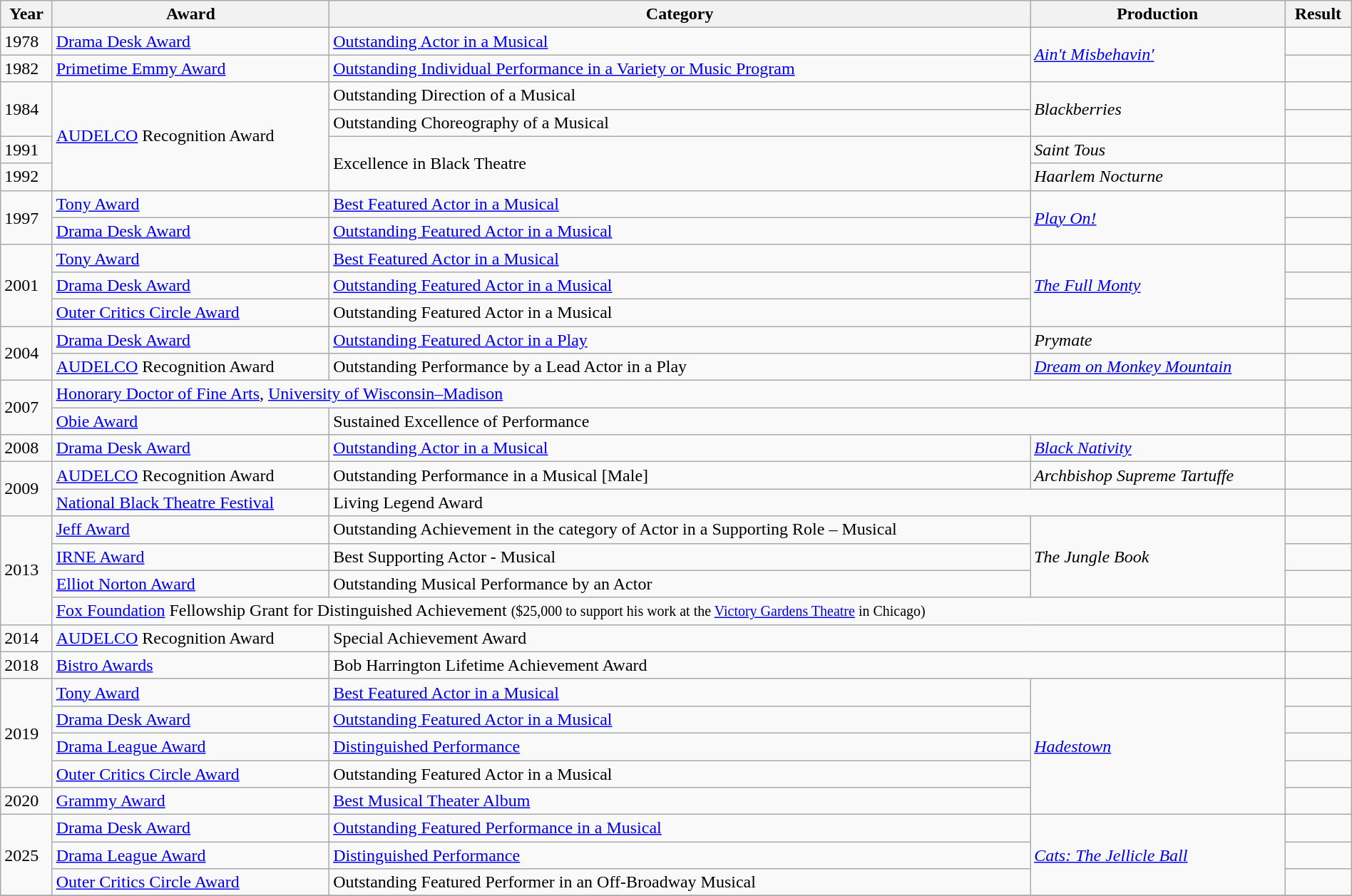<table class="wikitable"  width="100%">
<tr>
<th>Year</th>
<th>Award</th>
<th>Category</th>
<th>Production</th>
<th>Result</th>
</tr>
<tr>
<td>1978</td>
<td><a href='#'>Drama Desk Award</a></td>
<td><a href='#'>Outstanding Actor in a Musical</a></td>
<td rowspan=2><em><a href='#'>Ain't Misbehavin'</a></em></td>
<td></td>
</tr>
<tr>
<td>1982</td>
<td><a href='#'>Primetime Emmy Award</a></td>
<td><a href='#'>Outstanding Individual Performance in a Variety or Music Program</a></td>
<td></td>
</tr>
<tr>
<td rowspan=2>1984</td>
<td rowspan=4><a href='#'>AUDELCO</a> Recognition Award</td>
<td>Outstanding Direction of a Musical</td>
<td rowspan=2><em>Blackberries</em></td>
<td></td>
</tr>
<tr>
<td>Outstanding Choreography of a Musical</td>
<td></td>
</tr>
<tr>
<td>1991</td>
<td rowspan=2>Excellence in Black Theatre</td>
<td><em>Saint Tous</em></td>
<td></td>
</tr>
<tr>
<td>1992</td>
<td><em>Haarlem Nocturne</em></td>
<td></td>
</tr>
<tr>
<td rowspan=2>1997</td>
<td><a href='#'>Tony Award</a></td>
<td><a href='#'>Best Featured Actor in a Musical</a></td>
<td rowspan=2><em><a href='#'>Play On!</a></em></td>
<td></td>
</tr>
<tr>
<td><a href='#'>Drama Desk Award</a></td>
<td><a href='#'>Outstanding Featured Actor in a Musical</a></td>
<td></td>
</tr>
<tr>
<td rowspan=3>2001</td>
<td><a href='#'>Tony Award</a></td>
<td><a href='#'>Best Featured Actor in a Musical</a></td>
<td rowspan=3><em><a href='#'>The Full Monty</a></em></td>
<td></td>
</tr>
<tr>
<td><a href='#'>Drama Desk Award</a></td>
<td><a href='#'>Outstanding Featured Actor in a Musical</a></td>
<td></td>
</tr>
<tr>
<td><a href='#'>Outer Critics Circle Award</a></td>
<td>Outstanding Featured Actor in a Musical</td>
<td></td>
</tr>
<tr>
<td rowspan=2>2004</td>
<td><a href='#'>Drama Desk Award</a></td>
<td><a href='#'>Outstanding Featured Actor in a Play</a></td>
<td><em>Prymate</em></td>
<td></td>
</tr>
<tr>
<td><a href='#'>AUDELCO</a> Recognition Award</td>
<td>Outstanding Performance by a Lead Actor in a Play</td>
<td><em><a href='#'>Dream on Monkey Mountain</a></em></td>
<td></td>
</tr>
<tr>
<td rowspan=2>2007</td>
<td colspan=3><a href='#'>Honorary Doctor of Fine Arts</a>, <a href='#'>University of Wisconsin–Madison</a></td>
<td></td>
</tr>
<tr>
<td><a href='#'>Obie Award</a></td>
<td colspan=2>Sustained Excellence of Performance</td>
<td></td>
</tr>
<tr>
<td>2008</td>
<td><a href='#'>Drama Desk Award</a></td>
<td><a href='#'>Outstanding Actor in a Musical</a></td>
<td><em><a href='#'>Black Nativity</a></em></td>
<td></td>
</tr>
<tr>
<td rowspan=2>2009</td>
<td><a href='#'>AUDELCO</a> Recognition Award</td>
<td>Outstanding Performance in a Musical [Male]</td>
<td><em>Archbishop Supreme Tartuffe</em></td>
<td></td>
</tr>
<tr>
<td><a href='#'>National Black Theatre Festival</a></td>
<td colspan=2>Living Legend Award</td>
<td></td>
</tr>
<tr>
<td rowspan=4>2013</td>
<td><a href='#'>Jeff Award</a></td>
<td>Outstanding Achievement in the category of Actor in a Supporting Role – Musical</td>
<td rowspan=3><em>The Jungle Book</em></td>
<td></td>
</tr>
<tr>
<td><a href='#'>IRNE Award</a></td>
<td>Best Supporting Actor - Musical</td>
<td></td>
</tr>
<tr>
<td><a href='#'>Elliot Norton Award</a></td>
<td>Outstanding Musical Performance by an Actor</td>
<td></td>
</tr>
<tr>
<td colspan=3><a href='#'>Fox Foundation</a> Fellowship Grant for Distinguished Achievement <small>($25,000 to support his work at the <a href='#'>Victory Gardens Theatre</a> in Chicago)</small></td>
<td></td>
</tr>
<tr>
<td>2014</td>
<td><a href='#'>AUDELCO</a> Recognition Award</td>
<td colspan=2>Special Achievement Award</td>
<td></td>
</tr>
<tr>
<td>2018</td>
<td><a href='#'>Bistro Awards</a></td>
<td colspan=2>Bob Harrington Lifetime Achievement Award</td>
<td></td>
</tr>
<tr>
<td rowspan="4">2019</td>
<td><a href='#'>Tony Award</a></td>
<td><a href='#'>Best Featured Actor in a Musical</a></td>
<td rowspan="5"><em><a href='#'>Hadestown</a></em></td>
<td></td>
</tr>
<tr>
<td><a href='#'>Drama Desk Award</a></td>
<td><a href='#'>Outstanding Featured Actor in a Musical</a></td>
<td></td>
</tr>
<tr>
<td><a href='#'>Drama League Award</a></td>
<td><a href='#'>Distinguished Performance</a></td>
<td></td>
</tr>
<tr>
<td><a href='#'>Outer Critics Circle Award</a></td>
<td>Outstanding Featured Actor in a Musical</td>
<td></td>
</tr>
<tr>
<td>2020</td>
<td><a href='#'>Grammy Award</a></td>
<td><a href='#'>Best Musical Theater Album</a></td>
<td></td>
</tr>
<tr>
<td rowspan="3">2025</td>
<td><a href='#'>Drama Desk Award</a></td>
<td><a href='#'>Outstanding Featured Performance in a Musical</a></td>
<td rowspan="3"><em><a href='#'>Cats: The Jellicle Ball</a></em></td>
<td></td>
</tr>
<tr>
<td><a href='#'>Drama League Award</a></td>
<td><a href='#'>Distinguished Performance</a></td>
<td></td>
</tr>
<tr>
<td><a href='#'>Outer Critics Circle Award</a></td>
<td>Outstanding Featured Performer in an Off-Broadway Musical</td>
<td></td>
</tr>
<tr>
</tr>
</table>
